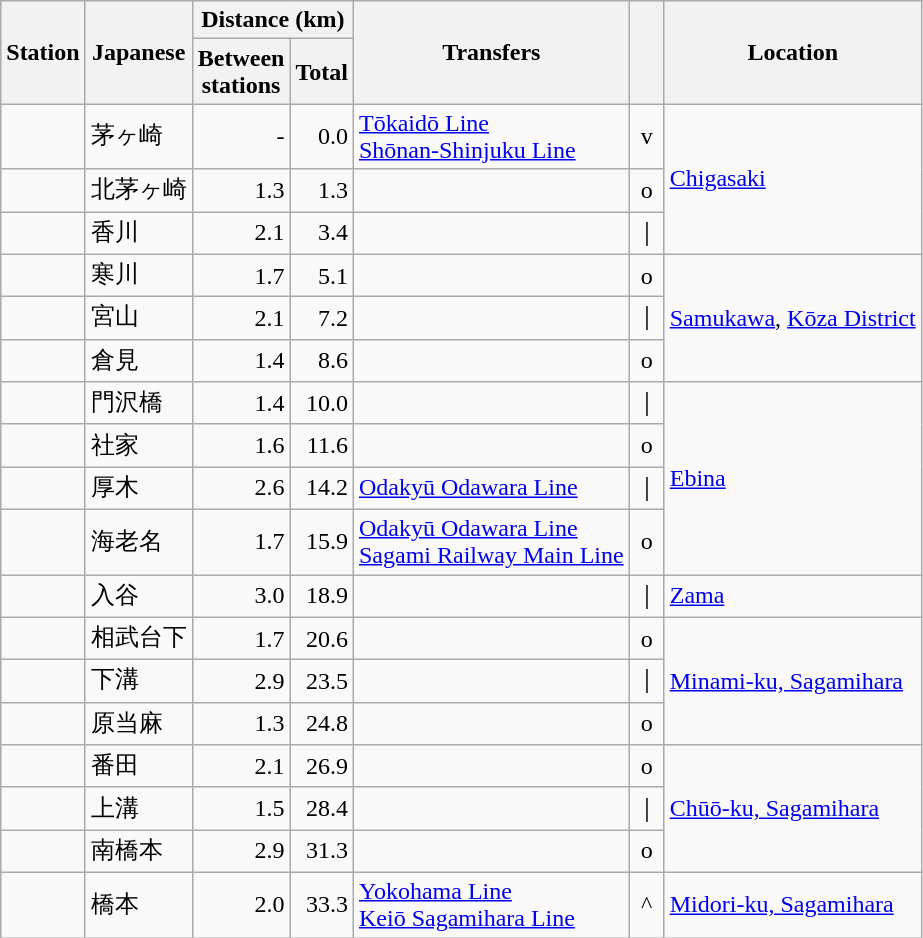<table class="wikitable" rules="all">
<tr>
<th rowspan="2">Station</th>
<th rowspan="2">Japanese</th>
<th colspan="2">Distance (km)</th>
<th rowspan="2">Transfers</th>
<th rowspan="2"> </th>
<th rowspan="2">Location</th>
</tr>
<tr>
<th>Between<br>stations</th>
<th>Total</th>
</tr>
<tr>
<td></td>
<td>茅ヶ崎</td>
<td style="text-align:right;">-</td>
<td style="text-align:right;">0.0</td>
<td> <a href='#'>Tōkaidō Line</a> <br> <a href='#'>Shōnan-Shinjuku Line</a></td>
<td style="text-align:center;">v</td>
<td rowspan="3"><a href='#'>Chigasaki</a></td>
</tr>
<tr>
<td></td>
<td>北茅ヶ崎</td>
<td style="text-align:right;">1.3</td>
<td style="text-align:right;">1.3</td>
<td> </td>
<td style="text-align:center;">o</td>
</tr>
<tr>
<td></td>
<td>香川</td>
<td style="text-align:right;">2.1</td>
<td style="text-align:right;">3.4</td>
<td> </td>
<td style="text-align:center;">｜</td>
</tr>
<tr>
<td></td>
<td>寒川</td>
<td style="text-align:right;">1.7</td>
<td style="text-align:right;">5.1</td>
<td> </td>
<td style="text-align:center;">o</td>
<td rowspan="3"><a href='#'>Samukawa</a>, <a href='#'>Kōza District</a></td>
</tr>
<tr>
<td></td>
<td>宮山</td>
<td style="text-align:right;">2.1</td>
<td style="text-align:right;">7.2</td>
<td> </td>
<td style="text-align:center;">｜</td>
</tr>
<tr>
<td></td>
<td>倉見</td>
<td style="text-align:right;">1.4</td>
<td style="text-align:right;">8.6</td>
<td> </td>
<td style="text-align:center;">o</td>
</tr>
<tr>
<td></td>
<td>門沢橋</td>
<td style="text-align:right;">1.4</td>
<td style="text-align:right;">10.0</td>
<td> </td>
<td style="text-align:center;">｜</td>
<td rowspan="4"><a href='#'>Ebina</a></td>
</tr>
<tr>
<td></td>
<td>社家</td>
<td style="text-align:right;">1.6</td>
<td style="text-align:right;">11.6</td>
<td> </td>
<td style="text-align:center;">o</td>
</tr>
<tr>
<td></td>
<td>厚木</td>
<td style="text-align:right;">2.6</td>
<td style="text-align:right;">14.2</td>
<td> <a href='#'>Odakyū Odawara Line</a></td>
<td style="text-align:center;">｜</td>
</tr>
<tr>
<td></td>
<td>海老名</td>
<td style="text-align:right;">1.7</td>
<td style="text-align:right;">15.9</td>
<td> <a href='#'>Odakyū Odawara Line</a><br> <a href='#'>Sagami Railway Main Line</a></td>
<td style="text-align:center;">o</td>
</tr>
<tr>
<td></td>
<td>入谷</td>
<td style="text-align:right;">3.0</td>
<td style="text-align:right;">18.9</td>
<td> </td>
<td style="text-align:center;">｜</td>
<td><a href='#'>Zama</a></td>
</tr>
<tr>
<td></td>
<td>相武台下</td>
<td style="text-align:right;">1.7</td>
<td style="text-align:right;">20.6</td>
<td> </td>
<td style="text-align:center;">o</td>
<td rowspan="3"><a href='#'>Minami-ku, Sagamihara</a></td>
</tr>
<tr>
<td></td>
<td>下溝</td>
<td style="text-align:right;">2.9</td>
<td style="text-align:right;">23.5</td>
<td> </td>
<td style="text-align:center;">｜</td>
</tr>
<tr>
<td></td>
<td>原当麻</td>
<td style="text-align:right;">1.3</td>
<td style="text-align:right;">24.8</td>
<td> </td>
<td style="text-align:center;">o</td>
</tr>
<tr>
<td></td>
<td>番田</td>
<td style="text-align:right;">2.1</td>
<td style="text-align:right;">26.9</td>
<td> </td>
<td style="text-align:center;">o</td>
<td rowspan="3"><a href='#'>Chūō-ku, Sagamihara</a></td>
</tr>
<tr>
<td></td>
<td>上溝</td>
<td style="text-align:right;">1.5</td>
<td style="text-align:right;">28.4</td>
<td> </td>
<td style="text-align:center;">｜</td>
</tr>
<tr>
<td></td>
<td>南橋本</td>
<td style="text-align:right;">2.9</td>
<td style="text-align:right;">31.3</td>
<td> </td>
<td style="text-align:center;">o</td>
</tr>
<tr>
<td></td>
<td>橋本</td>
<td style="text-align:right;">2.0</td>
<td style="text-align:right;">33.3</td>
<td> <a href='#'>Yokohama Line</a><br> <a href='#'>Keiō Sagamihara Line</a></td>
<td style="text-align:center;">^</td>
<td><a href='#'>Midori-ku, Sagamihara</a></td>
</tr>
</table>
